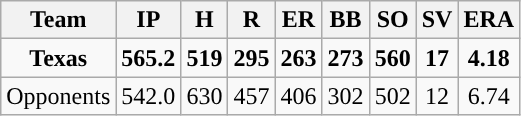<table class="wikitable sortable">
<tr>
<th>Team</th>
<th>IP</th>
<th>H</th>
<th>R</th>
<th>ER</th>
<th>BB</th>
<th>SO</th>
<th>SV</th>
<th>ERA</th>
</tr>
<tr style="text-align:center; font-weight: bold;">
<td>Texas</td>
<td>565.2</td>
<td>519</td>
<td>295</td>
<td>263</td>
<td>273</td>
<td>560</td>
<td>17</td>
<td>4.18</td>
</tr>
<tr style="text-align:center;">
<td>Opponents</td>
<td>542.0</td>
<td>630</td>
<td>457</td>
<td>406</td>
<td>302</td>
<td>502</td>
<td>12</td>
<td>6.74</td>
</tr>
</table>
